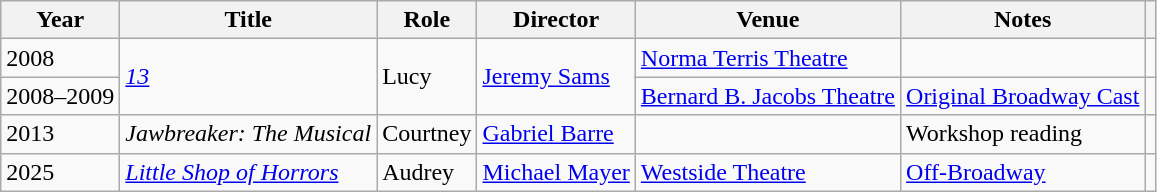<table class="wikitable sortable">
<tr>
<th>Year</th>
<th>Title</th>
<th>Role</th>
<th>Director</th>
<th>Venue</th>
<th class="unsortable">Notes</th>
<th></th>
</tr>
<tr>
<td rowspan="2">2008</td>
<td rowspan="3"><em><a href='#'>13</a></em></td>
<td rowspan="3">Lucy</td>
<td rowspan="3"><a href='#'>Jeremy Sams</a></td>
<td><a href='#'>Norma Terris Theatre</a></td>
<td></td>
<td></td>
</tr>
<tr>
<td rowspan="2"><a href='#'>Bernard B. Jacobs Theatre</a></td>
<td rowspan="2"><a href='#'>Original Broadway Cast</a></td>
<td rowspan="2"></td>
</tr>
<tr>
<td>2008–2009</td>
</tr>
<tr>
<td>2013</td>
<td><em>Jawbreaker: The Musical</em></td>
<td>Courtney</td>
<td><a href='#'>Gabriel Barre</a></td>
<td></td>
<td>Workshop reading</td>
<td></td>
</tr>
<tr>
<td>2025</td>
<td><em><a href='#'>Little Shop of Horrors</a></em></td>
<td>Audrey</td>
<td><a href='#'>Michael Mayer</a></td>
<td><a href='#'>Westside Theatre</a></td>
<td><a href='#'>Off-Broadway</a></td>
<td></td>
</tr>
</table>
